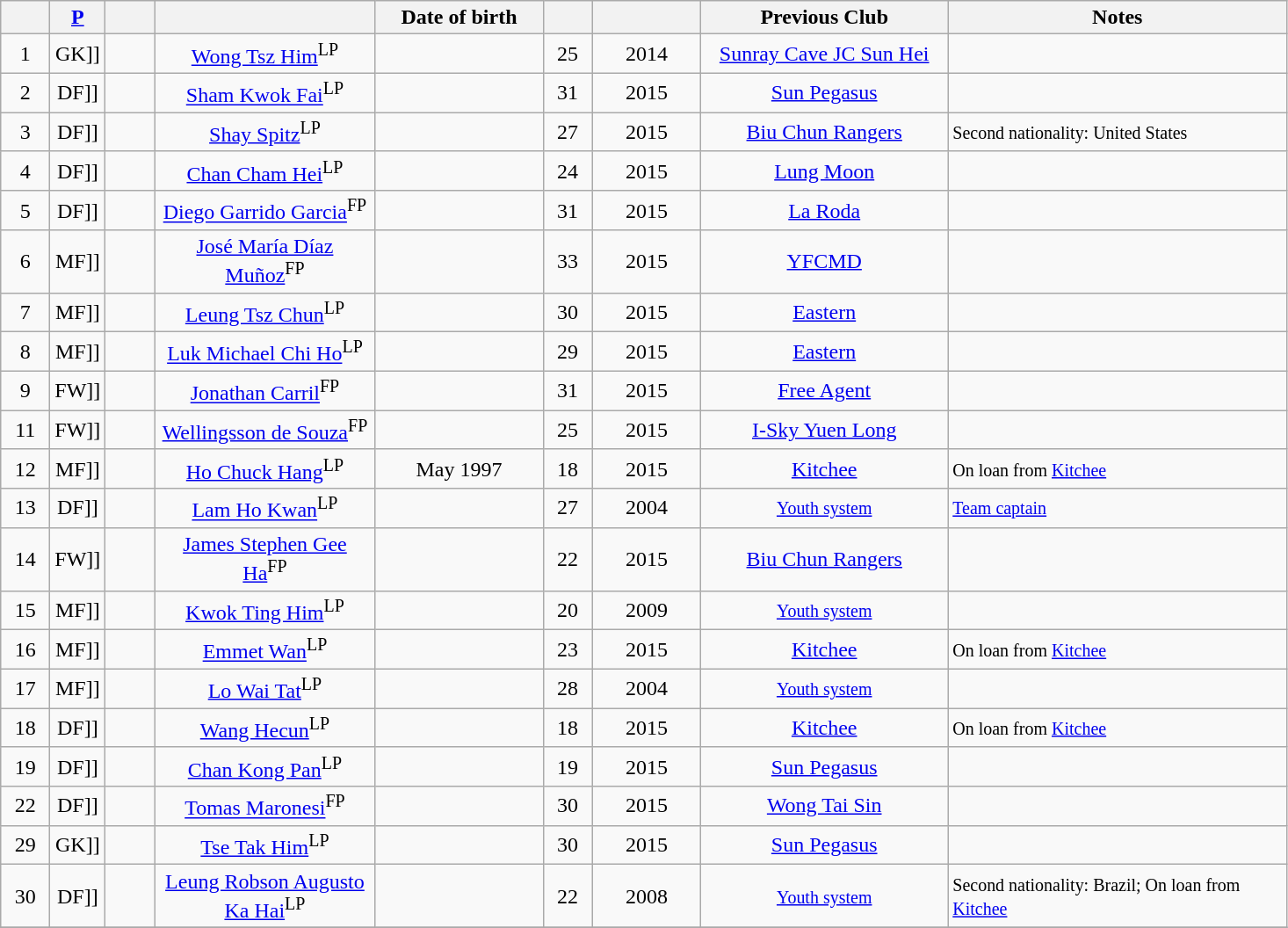<table class="wikitable sortable" style="text-align: center;">
<tr>
<th width=30></th>
<th width=30><a href='#'>P</a></th>
<th width=30></th>
<th width=160></th>
<th width=120>Date of birth</th>
<th width=30></th>
<th width=75></th>
<th width=180>Previous Club</th>
<th width=250>Notes</th>
</tr>
<tr>
<td>1</td>
<td [[>GK]]</td>
<td></td>
<td><a href='#'>Wong Tsz Him</a><sup>LP</sup></td>
<td></td>
<td>25</td>
<td>2014</td>
<td> <a href='#'>Sunray Cave JC Sun Hei</a></td>
<td></td>
</tr>
<tr>
<td>2</td>
<td [[>DF]]</td>
<td></td>
<td><a href='#'>Sham Kwok Fai</a><sup>LP</sup></td>
<td></td>
<td>31</td>
<td>2015</td>
<td> <a href='#'>Sun Pegasus</a></td>
<td></td>
</tr>
<tr>
<td>3</td>
<td [[>DF]]</td>
<td></td>
<td><a href='#'>Shay Spitz</a><sup>LP</sup></td>
<td></td>
<td>27</td>
<td>2015</td>
<td> <a href='#'>Biu Chun Rangers</a></td>
<td align=left><small>Second nationality: United States</small></td>
</tr>
<tr>
<td>4</td>
<td [[>DF]]</td>
<td></td>
<td><a href='#'>Chan Cham Hei</a><sup>LP</sup></td>
<td></td>
<td>24</td>
<td>2015</td>
<td> <a href='#'>Lung Moon</a></td>
<td></td>
</tr>
<tr>
<td>5</td>
<td [[>DF]]</td>
<td></td>
<td><a href='#'>Diego Garrido Garcia</a><sup>FP</sup></td>
<td></td>
<td>31</td>
<td>2015</td>
<td> <a href='#'>La Roda</a></td>
<td></td>
</tr>
<tr>
<td>6</td>
<td [[>MF]]</td>
<td></td>
<td><a href='#'>José María Díaz Muñoz</a><sup>FP</sup></td>
<td></td>
<td>33</td>
<td>2015</td>
<td> <a href='#'>YFCMD</a></td>
<td></td>
</tr>
<tr>
<td>7</td>
<td [[>MF]]</td>
<td></td>
<td><a href='#'>Leung Tsz Chun</a><sup>LP</sup></td>
<td></td>
<td>30</td>
<td>2015</td>
<td> <a href='#'>Eastern</a></td>
<td></td>
</tr>
<tr>
<td>8</td>
<td [[>MF]]</td>
<td></td>
<td><a href='#'>Luk Michael Chi Ho</a><sup>LP</sup></td>
<td></td>
<td>29</td>
<td>2015</td>
<td> <a href='#'>Eastern</a></td>
<td></td>
</tr>
<tr>
<td>9</td>
<td [[>FW]]</td>
<td></td>
<td><a href='#'>Jonathan Carril</a><sup>FP</sup></td>
<td></td>
<td>31</td>
<td>2015</td>
<td><a href='#'>Free Agent</a></td>
<td></td>
</tr>
<tr>
<td>11</td>
<td [[>FW]]</td>
<td></td>
<td><a href='#'>Wellingsson de Souza</a><sup>FP</sup></td>
<td></td>
<td>25</td>
<td>2015</td>
<td> <a href='#'>I-Sky Yuen Long</a></td>
<td></td>
</tr>
<tr>
<td>12</td>
<td [[>MF]]</td>
<td></td>
<td><a href='#'>Ho Chuck Hang</a><sup>LP</sup></td>
<td>May 1997</td>
<td>18</td>
<td>2015</td>
<td> <a href='#'>Kitchee</a></td>
<td align=left><small>On loan from <a href='#'>Kitchee</a></small></td>
</tr>
<tr>
<td>13</td>
<td [[>DF]]</td>
<td></td>
<td><a href='#'>Lam Ho Kwan</a><sup>LP</sup></td>
<td></td>
<td>27</td>
<td>2004</td>
<td><small><a href='#'>Youth system</a></small></td>
<td align=left><small><a href='#'>Team captain</a></small></td>
</tr>
<tr>
<td>14</td>
<td [[>FW]]</td>
<td></td>
<td><a href='#'>James Stephen Gee Ha</a><sup>FP</sup></td>
<td></td>
<td>22</td>
<td>2015</td>
<td> <a href='#'>Biu Chun Rangers</a></td>
<td></td>
</tr>
<tr>
<td>15</td>
<td [[>MF]]</td>
<td></td>
<td><a href='#'>Kwok Ting Him</a><sup>LP</sup></td>
<td></td>
<td>20</td>
<td>2009</td>
<td><small><a href='#'>Youth system</a></small></td>
<td></td>
</tr>
<tr>
<td>16</td>
<td [[>MF]]</td>
<td></td>
<td><a href='#'>Emmet Wan</a><sup>LP</sup></td>
<td></td>
<td>23</td>
<td>2015</td>
<td> <a href='#'>Kitchee</a></td>
<td align=left><small>On loan from <a href='#'>Kitchee</a></small></td>
</tr>
<tr>
<td>17</td>
<td [[>MF]]</td>
<td></td>
<td><a href='#'>Lo Wai Tat</a><sup>LP</sup></td>
<td></td>
<td>28</td>
<td>2004</td>
<td><small><a href='#'>Youth system</a></small></td>
<td></td>
</tr>
<tr>
<td>18</td>
<td [[>DF]]</td>
<td></td>
<td><a href='#'>Wang Hecun</a><sup>LP</sup></td>
<td></td>
<td>18</td>
<td>2015</td>
<td> <a href='#'>Kitchee</a></td>
<td align=left><small>On loan from <a href='#'>Kitchee</a></small></td>
</tr>
<tr>
<td>19</td>
<td [[>DF]]</td>
<td></td>
<td><a href='#'>Chan Kong Pan</a><sup>LP</sup></td>
<td></td>
<td>19</td>
<td>2015</td>
<td> <a href='#'>Sun Pegasus</a></td>
<td></td>
</tr>
<tr>
<td>22</td>
<td [[>DF]]</td>
<td></td>
<td><a href='#'>Tomas Maronesi</a><sup>FP</sup></td>
<td></td>
<td>30</td>
<td>2015</td>
<td> <a href='#'>Wong Tai Sin</a></td>
<td></td>
</tr>
<tr>
<td>29</td>
<td [[>GK]]</td>
<td></td>
<td><a href='#'>Tse Tak Him</a><sup>LP</sup></td>
<td></td>
<td>30</td>
<td>2015</td>
<td> <a href='#'>Sun Pegasus</a></td>
<td></td>
</tr>
<tr>
<td>30</td>
<td [[>DF]]</td>
<td></td>
<td><a href='#'>Leung Robson Augusto Ka Hai</a><sup>LP</sup></td>
<td></td>
<td>22</td>
<td>2008</td>
<td><small><a href='#'>Youth system</a></small></td>
<td align=left><small>Second nationality: Brazil; On loan from <a href='#'>Kitchee</a></small></td>
</tr>
<tr>
</tr>
</table>
